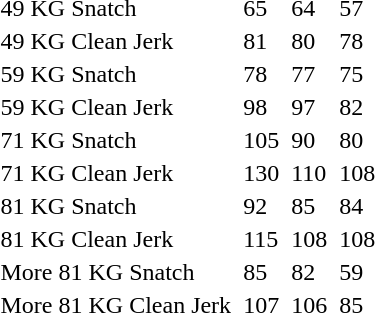<table>
<tr>
<td>49 KG Snatch</td>
<td></td>
<td>65</td>
<td></td>
<td>64</td>
<td></td>
<td>57</td>
</tr>
<tr>
<td>49 KG Clean Jerk</td>
<td></td>
<td>81</td>
<td></td>
<td>80</td>
<td></td>
<td>78</td>
</tr>
<tr>
<td>59 KG Snatch</td>
<td></td>
<td>78</td>
<td></td>
<td>77</td>
<td></td>
<td>75</td>
</tr>
<tr>
<td>59 KG Clean Jerk</td>
<td></td>
<td>98</td>
<td></td>
<td>97</td>
<td></td>
<td>82</td>
</tr>
<tr>
<td>71 KG Snatch</td>
<td></td>
<td>105</td>
<td></td>
<td>90</td>
<td></td>
<td>80</td>
</tr>
<tr>
<td>71 KG Clean Jerk</td>
<td></td>
<td>130</td>
<td></td>
<td>110</td>
<td></td>
<td>108</td>
</tr>
<tr>
<td>81 KG Snatch</td>
<td></td>
<td>92</td>
<td></td>
<td>85</td>
<td></td>
<td>84</td>
</tr>
<tr>
<td>81 KG Clean Jerk</td>
<td></td>
<td>115</td>
<td></td>
<td>108</td>
<td></td>
<td>108</td>
</tr>
<tr>
<td>More 81 KG Snatch</td>
<td></td>
<td>85</td>
<td></td>
<td>82</td>
<td></td>
<td>59</td>
</tr>
<tr>
<td>More 81 KG Clean Jerk</td>
<td></td>
<td>107</td>
<td></td>
<td>106</td>
<td></td>
<td>85</td>
</tr>
</table>
